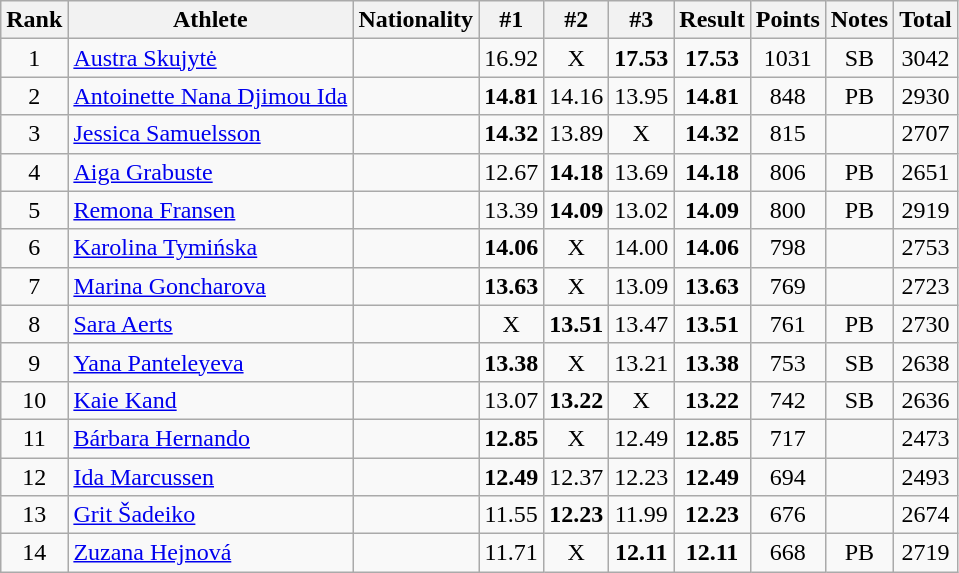<table class="wikitable sortable" style="text-align:center">
<tr>
<th>Rank</th>
<th>Athlete</th>
<th>Nationality</th>
<th>#1</th>
<th>#2</th>
<th>#3</th>
<th>Result</th>
<th>Points</th>
<th>Notes</th>
<th>Total</th>
</tr>
<tr>
<td>1</td>
<td align="left"><a href='#'>Austra Skujytė</a></td>
<td align=left></td>
<td>16.92</td>
<td>X</td>
<td><strong>17.53</strong></td>
<td><strong>17.53</strong></td>
<td>1031</td>
<td>SB</td>
<td>3042</td>
</tr>
<tr>
<td>2</td>
<td align="left"><a href='#'>Antoinette Nana Djimou Ida</a></td>
<td align=left></td>
<td><strong>14.81</strong></td>
<td>14.16</td>
<td>13.95</td>
<td><strong>14.81</strong></td>
<td>848</td>
<td>PB</td>
<td>2930</td>
</tr>
<tr>
<td>3</td>
<td align="left"><a href='#'>Jessica Samuelsson</a></td>
<td align=left></td>
<td><strong>14.32</strong></td>
<td>13.89</td>
<td>X</td>
<td><strong>14.32</strong></td>
<td>815</td>
<td></td>
<td>2707</td>
</tr>
<tr>
<td>4</td>
<td align="left"><a href='#'>Aiga Grabuste</a></td>
<td align=left></td>
<td>12.67</td>
<td><strong>14.18</strong></td>
<td>13.69</td>
<td><strong>14.18</strong></td>
<td>806</td>
<td>PB</td>
<td>2651</td>
</tr>
<tr>
<td>5</td>
<td align="left"><a href='#'>Remona Fransen</a></td>
<td align=left></td>
<td>13.39</td>
<td><strong>14.09</strong></td>
<td>13.02</td>
<td><strong>14.09</strong></td>
<td>800</td>
<td>PB</td>
<td>2919</td>
</tr>
<tr>
<td>6</td>
<td align="left"><a href='#'>Karolina Tymińska</a></td>
<td align=left></td>
<td><strong>14.06</strong></td>
<td>X</td>
<td>14.00</td>
<td><strong>14.06</strong></td>
<td>798</td>
<td></td>
<td>2753</td>
</tr>
<tr>
<td>7</td>
<td align="left"><a href='#'>Marina Goncharova</a></td>
<td align=left></td>
<td><strong>13.63</strong></td>
<td>X</td>
<td>13.09</td>
<td><strong>13.63</strong></td>
<td>769</td>
<td></td>
<td>2723</td>
</tr>
<tr>
<td>8</td>
<td align="left"><a href='#'>Sara Aerts</a></td>
<td align=left></td>
<td>X</td>
<td><strong>13.51</strong></td>
<td>13.47</td>
<td><strong>13.51</strong></td>
<td>761</td>
<td>PB</td>
<td>2730</td>
</tr>
<tr>
<td>9</td>
<td align="left"><a href='#'>Yana Panteleyeva</a></td>
<td align=left></td>
<td><strong>13.38</strong></td>
<td>X</td>
<td>13.21</td>
<td><strong>13.38</strong></td>
<td>753</td>
<td>SB</td>
<td>2638</td>
</tr>
<tr>
<td>10</td>
<td align="left"><a href='#'>Kaie Kand</a></td>
<td align=left></td>
<td>13.07</td>
<td><strong>13.22</strong></td>
<td>X</td>
<td><strong>13.22</strong></td>
<td>742</td>
<td>SB</td>
<td>2636</td>
</tr>
<tr>
<td>11</td>
<td align="left"><a href='#'>Bárbara Hernando</a></td>
<td align=left></td>
<td><strong>12.85</strong></td>
<td>X</td>
<td>12.49</td>
<td><strong>12.85</strong></td>
<td>717</td>
<td></td>
<td>2473</td>
</tr>
<tr>
<td>12</td>
<td align="left"><a href='#'>Ida Marcussen</a></td>
<td align=left></td>
<td><strong>12.49</strong></td>
<td>12.37</td>
<td>12.23</td>
<td><strong>12.49</strong></td>
<td>694</td>
<td></td>
<td>2493</td>
</tr>
<tr>
<td>13</td>
<td align="left"><a href='#'>Grit Šadeiko</a></td>
<td align=left></td>
<td>11.55</td>
<td><strong>12.23</strong></td>
<td>11.99</td>
<td><strong>12.23</strong></td>
<td>676</td>
<td></td>
<td>2674</td>
</tr>
<tr>
<td>14</td>
<td align="left"><a href='#'>Zuzana Hejnová</a></td>
<td align=left></td>
<td>11.71</td>
<td>X</td>
<td><strong>12.11</strong></td>
<td><strong>12.11</strong></td>
<td>668</td>
<td>PB</td>
<td>2719</td>
</tr>
</table>
